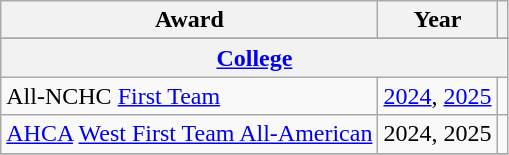<table class="wikitable">
<tr>
<th>Award</th>
<th>Year</th>
<th></th>
</tr>
<tr ALIGN="center" bgcolor="#e0e0e0">
</tr>
<tr ALIGN="center" bgcolor="#e0e0e0">
<th colspan="3"><a href='#'>College</a></th>
</tr>
<tr>
<td>All-NCHC <a href='#'>First Team</a></td>
<td><a href='#'>2024</a>,  <a href='#'>2025</a></td>
<td></td>
</tr>
<tr>
<td><a href='#'>AHCA</a> <a href='#'>West First Team All-American</a></td>
<td>2024, 2025</td>
<td></td>
</tr>
<tr>
</tr>
</table>
